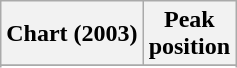<table class="wikitable sortable plainrowheaders" style="text-align:center">
<tr>
<th scope="col">Chart (2003)</th>
<th scope="col">Peak<br> position</th>
</tr>
<tr>
</tr>
<tr>
</tr>
</table>
